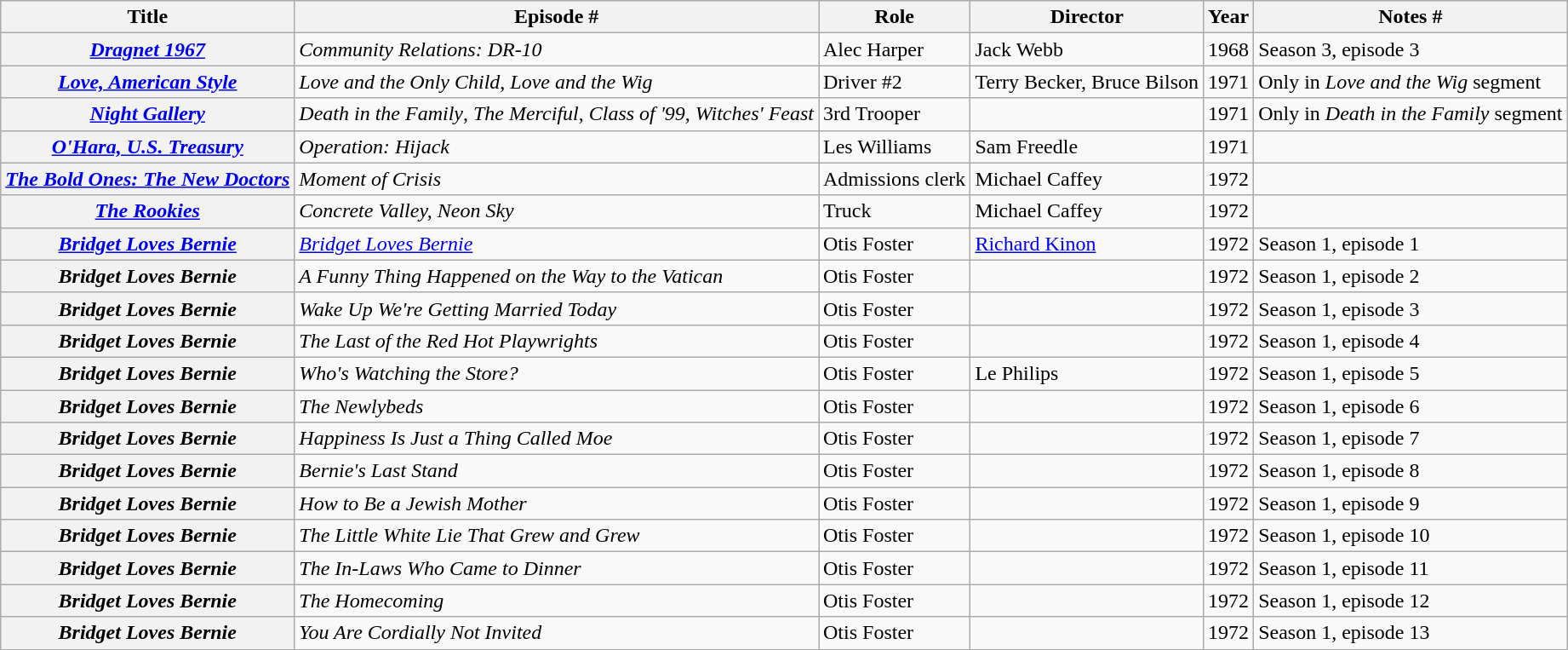<table class="wikitable plainrowheaders sortable">
<tr>
<th scope="col">Title</th>
<th scope="col" class="unsortable">Episode #</th>
<th scope="col">Role</th>
<th scope="col">Director</th>
<th scope="col">Year</th>
<th scope="col" class="unsortable">Notes #</th>
</tr>
<tr>
<th scope="row"><em><a href='#'>Dragnet 1967</a></em></th>
<td><em>Community Relations: DR-10</em></td>
<td>Alec Harper</td>
<td>Jack Webb</td>
<td>1968</td>
<td>Season 3, episode 3</td>
</tr>
<tr>
<th scope="row"><em><a href='#'>Love, American Style</a></em></th>
<td><em>Love and the Only Child</em>, <em>Love and the Wig</em></td>
<td>Driver #2</td>
<td>Terry Becker,  Bruce Bilson</td>
<td>1971</td>
<td>Only in <em>Love and the Wig</em> segment</td>
</tr>
<tr>
<th scope="row"><em><a href='#'>Night Gallery</a></em></th>
<td><em>Death in the Family</em>, <em>The Merciful</em>, <em>Class of '99</em>, <em>Witches' Feast</em></td>
<td>3rd Trooper</td>
<td></td>
<td>1971</td>
<td>Only in <em>Death in the Family</em> segment</td>
</tr>
<tr>
<th scope="row"><em><a href='#'>O'Hara, U.S. Treasury</a></em></th>
<td><em>Operation: Hijack</em></td>
<td>Les Williams</td>
<td>Sam Freedle</td>
<td>1971</td>
<td></td>
</tr>
<tr>
<th scope="row"><em><a href='#'>The Bold Ones: The New Doctors</a></em></th>
<td><em>Moment of Crisis</em></td>
<td>Admissions clerk</td>
<td>Michael Caffey</td>
<td>1972</td>
<td></td>
</tr>
<tr>
<th scope="row"><em><a href='#'>The Rookies</a></em></th>
<td><em>Concrete Valley, Neon Sky</em></td>
<td>Truck</td>
<td>Michael Caffey</td>
<td>1972</td>
<td></td>
</tr>
<tr>
<th scope="row"><em><a href='#'>Bridget Loves Bernie</a></em></th>
<td><em><a href='#'>Bridget Loves Bernie</a></em></td>
<td>Otis Foster</td>
<td><a href='#'>Richard Kinon</a></td>
<td>1972</td>
<td>Season 1, episode 1</td>
</tr>
<tr>
<th scope="row"><em>Bridget Loves Bernie</em></th>
<td><em>A Funny Thing Happened on the Way to the Vatican</em></td>
<td>Otis Foster</td>
<td></td>
<td>1972</td>
<td>Season 1, episode 2</td>
</tr>
<tr>
<th scope="row"><em>Bridget Loves Bernie</em></th>
<td><em>Wake Up We're Getting Married Today</em></td>
<td>Otis Foster</td>
<td></td>
<td>1972</td>
<td>Season 1, episode 3</td>
</tr>
<tr>
<th scope="row"><em>Bridget Loves Bernie</em></th>
<td><em>The Last of the Red Hot Playwrights</em></td>
<td>Otis Foster</td>
<td></td>
<td>1972</td>
<td>Season 1, episode 4</td>
</tr>
<tr>
<th scope="row"><em>Bridget Loves Bernie</em></th>
<td><em>Who's Watching the Store?</em></td>
<td>Otis Foster</td>
<td>Le Philips</td>
<td>1972</td>
<td>Season 1, episode 5</td>
</tr>
<tr>
<th scope="row"><em>Bridget Loves Bernie</em></th>
<td><em>The Newlybeds</em></td>
<td>Otis Foster</td>
<td></td>
<td>1972</td>
<td>Season 1, episode 6</td>
</tr>
<tr>
<th scope="row"><em>Bridget Loves Bernie</em></th>
<td><em>Happiness Is Just a Thing Called Moe</em></td>
<td>Otis Foster</td>
<td></td>
<td>1972</td>
<td>Season 1, episode 7</td>
</tr>
<tr>
<th scope="row"><em>Bridget Loves Bernie</em></th>
<td><em>Bernie's Last Stand</em></td>
<td>Otis Foster</td>
<td></td>
<td>1972</td>
<td>Season 1, episode 8</td>
</tr>
<tr>
<th scope="row"><em>Bridget Loves Bernie</em></th>
<td><em>How to Be a Jewish Mother</em></td>
<td>Otis Foster</td>
<td></td>
<td>1972</td>
<td>Season 1, episode 9</td>
</tr>
<tr>
<th scope="row"><em>Bridget Loves Bernie</em></th>
<td><em>The Little White Lie That Grew and Grew</em></td>
<td>Otis Foster</td>
<td></td>
<td>1972</td>
<td>Season 1, episode 10</td>
</tr>
<tr>
<th scope="row"><em>Bridget Loves Bernie</em></th>
<td><em>The In-Laws Who Came to Dinner</em></td>
<td>Otis Foster</td>
<td></td>
<td>1972</td>
<td>Season 1, episode 11</td>
</tr>
<tr>
<th scope="row"><em>Bridget Loves Bernie</em></th>
<td><em>The Homecoming</em></td>
<td>Otis Foster</td>
<td></td>
<td>1972</td>
<td>Season 1, episode 12</td>
</tr>
<tr>
<th scope="row"><em>Bridget Loves Bernie</em></th>
<td><em>You Are Cordially Not Invited</em></td>
<td>Otis Foster</td>
<td></td>
<td>1972</td>
<td>Season 1, episode 13</td>
</tr>
<tr>
</tr>
</table>
